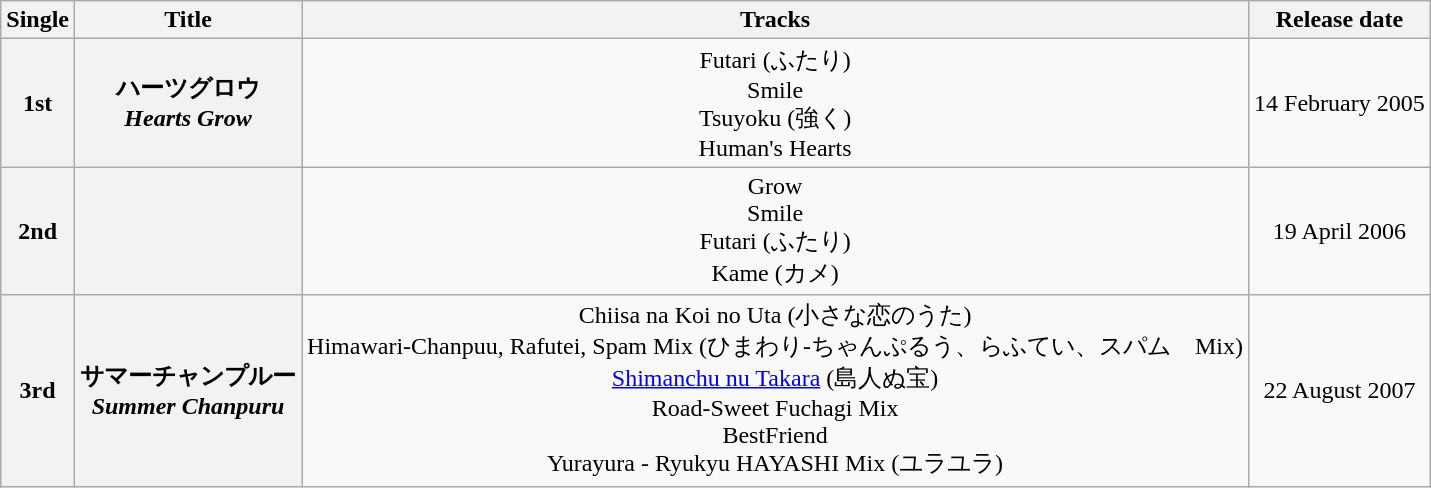<table class="wikitable" style="text-align: center">
<tr>
<th>Single</th>
<th>Title</th>
<th>Tracks</th>
<th>Release date</th>
</tr>
<tr>
<th>1st</th>
<th>ハーツグロウ <br><em>Hearts Grow</em></th>
<td>Futari (ふたり) <br> Smile <br> Tsuyoku (強く) <br> Human's Hearts</td>
<td>14 February 2005</td>
</tr>
<tr>
<th>2nd</th>
<th><em></em></th>
<td>Grow <br> Smile <br> Futari (ふたり) <br> Kame (カメ)</td>
<td>19 April 2006</td>
</tr>
<tr>
<th>3rd</th>
<th>サマーチャンプルー <br> <em>Summer Chanpuru</em></th>
<td>Chiisa na Koi no Uta (小さな恋のうた) <br> Himawari-Chanpuu, Rafutei, Spam Mix (ひまわり-ちゃんぷるう、らふてい、スパム　Mix) <br> <a href='#'>Shimanchu nu Takara</a> (島人ぬ宝) <br> Road-Sweet Fuchagi Mix <br> BestFriend <br> Yurayura - Ryukyu HAYASHI Mix (ユラユラ)</td>
<td>22 August 2007</td>
</tr>
</table>
